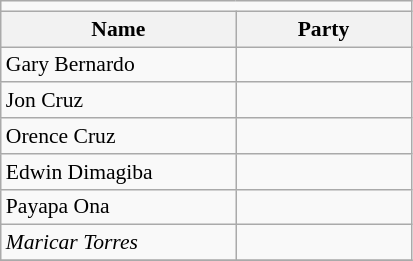<table class=wikitable style="font-size:90%">
<tr>
<td colspan=4 bgcolor=></td>
</tr>
<tr>
<th width=150px>Name</th>
<th colspan=2 width=110px>Party</th>
</tr>
<tr>
<td>Gary Bernardo</td>
<td></td>
</tr>
<tr>
<td>Jon Cruz</td>
<td></td>
</tr>
<tr>
<td>Orence Cruz</td>
<td></td>
</tr>
<tr>
<td>Edwin Dimagiba</td>
<td></td>
</tr>
<tr>
<td>Payapa Ona</td>
<td></td>
</tr>
<tr>
<td><em>Maricar Torres</em></td>
<td></td>
</tr>
<tr>
</tr>
</table>
